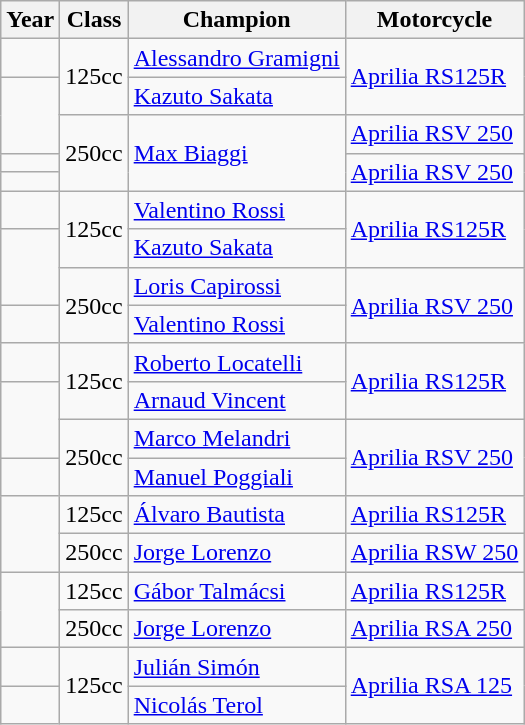<table class="wikitable">
<tr>
<th>Year</th>
<th>Class</th>
<th>Champion</th>
<th>Motorcycle</th>
</tr>
<tr>
<td></td>
<td rowspan="2">125cc</td>
<td> <a href='#'>Alessandro Gramigni</a></td>
<td rowspan="2"><a href='#'>Aprilia RS125R</a></td>
</tr>
<tr>
<td rowspan="3"></td>
<td> <a href='#'>Kazuto Sakata</a></td>
</tr>
<tr>
<td rowspan="4">250cc</td>
<td rowspan="4"> <a href='#'>Max Biaggi</a></td>
<td><a href='#'>Aprilia RSV 250</a></td>
</tr>
<tr>
<td rowspan="3"><a href='#'>Aprilia RSV 250</a></td>
</tr>
<tr>
<td></td>
</tr>
<tr>
<td></td>
</tr>
<tr>
<td></td>
<td rowspan="2">125cc</td>
<td> <a href='#'>Valentino Rossi</a></td>
<td rowspan="2"><a href='#'>Aprilia RS125R</a></td>
</tr>
<tr>
<td rowspan=2></td>
<td> <a href='#'>Kazuto Sakata</a></td>
</tr>
<tr>
<td rowspan="2">250cc</td>
<td> <a href='#'>Loris Capirossi</a></td>
<td rowspan="2"><a href='#'>Aprilia RSV 250</a></td>
</tr>
<tr>
<td></td>
<td> <a href='#'>Valentino Rossi</a></td>
</tr>
<tr>
<td></td>
<td rowspan="2">125cc</td>
<td> <a href='#'>Roberto Locatelli</a></td>
<td rowspan="2"><a href='#'>Aprilia RS125R</a></td>
</tr>
<tr>
<td rowspan=2></td>
<td> <a href='#'>Arnaud Vincent</a></td>
</tr>
<tr>
<td rowspan="2">250cc</td>
<td> <a href='#'>Marco Melandri</a></td>
<td rowspan="2"><a href='#'>Aprilia RSV 250</a></td>
</tr>
<tr>
<td></td>
<td> <a href='#'>Manuel Poggiali</a></td>
</tr>
<tr>
<td rowspan=2></td>
<td>125cc</td>
<td> <a href='#'>Álvaro Bautista</a></td>
<td><a href='#'>Aprilia RS125R</a></td>
</tr>
<tr>
<td>250cc</td>
<td> <a href='#'>Jorge Lorenzo</a></td>
<td><a href='#'>Aprilia RSW 250</a></td>
</tr>
<tr>
<td rowspan=2></td>
<td>125cc</td>
<td> <a href='#'>Gábor Talmácsi</a></td>
<td><a href='#'>Aprilia RS125R</a></td>
</tr>
<tr>
<td>250cc</td>
<td> <a href='#'>Jorge Lorenzo</a></td>
<td><a href='#'>Aprilia RSA 250</a></td>
</tr>
<tr>
<td></td>
<td rowspan="2">125cc</td>
<td> <a href='#'>Julián Simón</a></td>
<td rowspan="2"><a href='#'>Aprilia RSA 125</a></td>
</tr>
<tr>
<td></td>
<td> <a href='#'>Nicolás Terol</a></td>
</tr>
</table>
